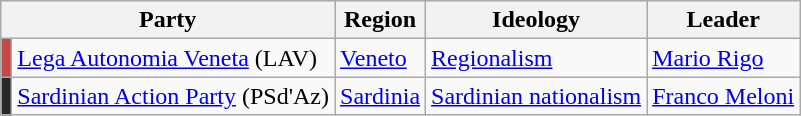<table class=wikitable style=text-align:left>
<tr>
<th colspan=2>Party</th>
<th>Region</th>
<th>Ideology</th>
<th>Leader</th>
</tr>
<tr>
<td bgcolor="#C34848"></td>
<td><a href='#'>Lega Autonomia Veneta</a> (LAV)</td>
<td><a href='#'>Veneto</a></td>
<td><a href='#'>Regionalism</a></td>
<td><a href='#'>Mario Rigo</a></td>
</tr>
<tr>
<td bgcolor="#282828"></td>
<td><a href='#'>Sardinian Action Party</a> (PSd'Az)</td>
<td><a href='#'>Sardinia</a></td>
<td><a href='#'>Sardinian nationalism</a></td>
<td><a href='#'>Franco Meloni</a></td>
</tr>
</table>
